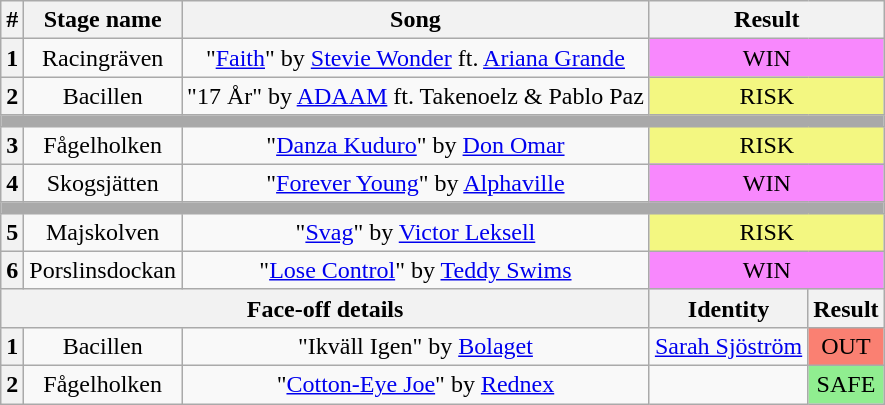<table class="wikitable plainrowheaders" style="text-align: center;">
<tr>
<th>#</th>
<th>Stage name</th>
<th>Song</th>
<th colspan=2>Result</th>
</tr>
<tr>
<th>1</th>
<td>Racingräven</td>
<td>"<a href='#'>Faith</a>" by <a href='#'>Stevie Wonder</a> ft. <a href='#'>Ariana Grande</a></td>
<td colspan=2 bgcolor="#F888FD">WIN</td>
</tr>
<tr>
<th>2</th>
<td>Bacillen</td>
<td>"17 År" by <a href='#'>ADAAM</a> ft. Takenoelz & Pablo Paz</td>
<td colspan=2 bgcolor="#F3F781">RISK</td>
</tr>
<tr>
<td colspan="5" style="background:darkgray"></td>
</tr>
<tr>
<th>3</th>
<td>Fågelholken</td>
<td>"<a href='#'>Danza Kuduro</a>" by <a href='#'>Don Omar</a></td>
<td colspan=2 bgcolor="#F3F781">RISK</td>
</tr>
<tr>
<th>4</th>
<td>Skogsjätten</td>
<td>"<a href='#'>Forever Young</a>" by <a href='#'>Alphaville</a></td>
<td colspan=2 bgcolor="#F888FD">WIN</td>
</tr>
<tr>
<td colspan="5" style="background:darkgray"></td>
</tr>
<tr>
<th>5</th>
<td>Majskolven</td>
<td>"<a href='#'>Svag</a>" by <a href='#'>Victor Leksell</a></td>
<td colspan=2 bgcolor="#F3F781">RISK</td>
</tr>
<tr>
<th>6</th>
<td>Porslinsdockan</td>
<td>"<a href='#'>Lose Control</a>" by <a href='#'>Teddy Swims</a></td>
<td colspan=2 bgcolor="#F888FD">WIN</td>
</tr>
<tr>
<th colspan="3">Face-off details</th>
<th>Identity</th>
<th>Result</th>
</tr>
<tr>
<th>1</th>
<td>Bacillen</td>
<td>"Ikväll Igen" by <a href='#'>Bolaget</a></td>
<td><a href='#'>Sarah Sjöström</a></td>
<td bgcolor=salmon>OUT</td>
</tr>
<tr>
<th>2</th>
<td>Fågelholken</td>
<td>"<a href='#'>Cotton-Eye Joe</a>" by <a href='#'>Rednex</a></td>
<td></td>
<td bgcolor=lightgreen>SAFE</td>
</tr>
</table>
